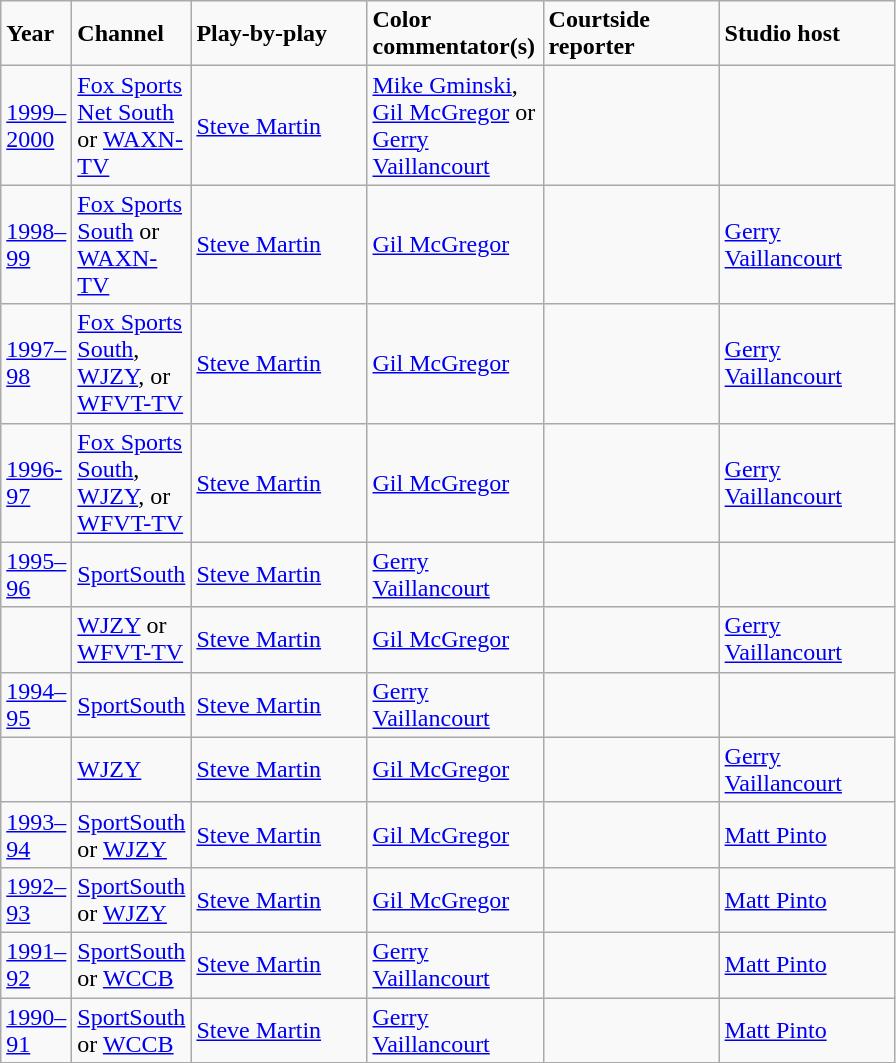<table class="wikitable">
<tr>
<td width="40"><strong>Year</strong></td>
<td width="40"><strong>Channel</strong></td>
<td width="110"><strong>Play-by-play</strong></td>
<td width="110"><strong>Color commentator(s)</strong></td>
<td width="110"><strong>Courtside reporter</strong></td>
<td width="110"><strong>Studio host</strong></td>
</tr>
<tr>
<td><a href='#'>1999–2000</a></td>
<td><a href='#'>Fox Sports Net South</a> or <a href='#'>WAXN-TV</a></td>
<td><a href='#'>Steve Martin</a></td>
<td><a href='#'>Mike Gminski</a>, <a href='#'>Gil McGregor</a> or <a href='#'>Gerry Vaillancourt</a></td>
<td></td>
<td></td>
</tr>
<tr>
<td><a href='#'>1998–99</a></td>
<td><a href='#'>Fox Sports South</a> or <a href='#'>WAXN-TV</a></td>
<td><a href='#'>Steve Martin</a></td>
<td><a href='#'>Gil McGregor</a></td>
<td></td>
<td><a href='#'>Gerry Vaillancourt</a></td>
</tr>
<tr>
<td><a href='#'>1997–98</a></td>
<td><a href='#'>Fox Sports South</a>, <a href='#'>WJZY</a>, or <a href='#'>WFVT-TV</a></td>
<td><a href='#'>Steve Martin</a></td>
<td><a href='#'>Gil McGregor</a></td>
<td></td>
<td><a href='#'>Gerry Vaillancourt</a></td>
</tr>
<tr>
<td><a href='#'>1996-97</a></td>
<td><a href='#'>Fox Sports South</a>, <a href='#'>WJZY</a>, or <a href='#'>WFVT-TV</a></td>
<td><a href='#'>Steve Martin</a></td>
<td><a href='#'>Gil McGregor</a></td>
<td></td>
<td><a href='#'>Gerry Vaillancourt</a></td>
</tr>
<tr>
<td><a href='#'>1995–96</a></td>
<td><a href='#'>SportSouth</a></td>
<td><a href='#'>Steve Martin</a></td>
<td><a href='#'>Gerry Vaillancourt</a></td>
<td></td>
<td></td>
</tr>
<tr>
<td></td>
<td><a href='#'>WJZY</a> or <a href='#'>WFVT-TV</a></td>
<td><a href='#'>Steve Martin</a></td>
<td><a href='#'>Gil McGregor</a></td>
<td></td>
<td><a href='#'>Gerry Vaillancourt</a></td>
</tr>
<tr>
<td><a href='#'>1994–95</a></td>
<td><a href='#'>SportSouth</a></td>
<td><a href='#'>Steve Martin</a></td>
<td><a href='#'>Gerry Vaillancourt</a></td>
<td></td>
<td></td>
</tr>
<tr>
<td></td>
<td><a href='#'>WJZY</a></td>
<td><a href='#'>Steve Martin</a></td>
<td><a href='#'>Gil McGregor</a></td>
<td></td>
<td><a href='#'>Gerry Vaillancourt</a></td>
</tr>
<tr>
<td><a href='#'>1993–94</a></td>
<td><a href='#'>SportSouth</a> or <a href='#'>WJZY</a></td>
<td><a href='#'>Steve Martin</a></td>
<td><a href='#'>Gil McGregor</a></td>
<td></td>
<td><a href='#'>Matt Pinto</a></td>
</tr>
<tr>
<td><a href='#'>1992–93</a></td>
<td><a href='#'>SportSouth</a> or <a href='#'>WJZY</a></td>
<td><a href='#'>Steve Martin</a></td>
<td><a href='#'>Gil McGregor</a></td>
<td></td>
<td><a href='#'>Matt Pinto</a></td>
</tr>
<tr>
<td><a href='#'>1991–92</a></td>
<td><a href='#'>SportSouth</a> or <a href='#'>WCCB</a></td>
<td><a href='#'>Steve Martin</a></td>
<td><a href='#'>Gerry Vaillancourt</a></td>
<td></td>
<td><a href='#'>Matt Pinto</a></td>
</tr>
<tr>
<td><a href='#'>1990–91</a></td>
<td><a href='#'>SportSouth</a> or <a href='#'>WCCB</a></td>
<td><a href='#'>Steve Martin</a></td>
<td><a href='#'>Gerry Vaillancourt</a></td>
<td></td>
<td><a href='#'>Matt Pinto</a></td>
</tr>
</table>
